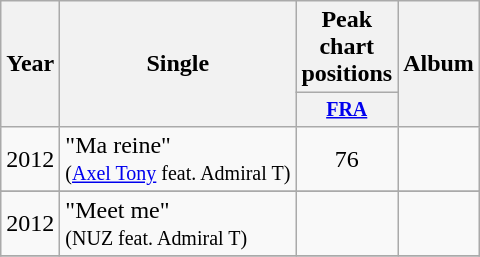<table class="wikitable" style="text-align:center;">
<tr>
<th rowspan="2">Year</th>
<th rowspan="2">Single</th>
<th colspan="1">Peak chart positions</th>
<th rowspan="2">Album</th>
</tr>
<tr style="font-size:smaller;">
<th width="35"><a href='#'>FRA</a><br></th>
</tr>
<tr>
<td>2012</td>
<td align="left">"Ma reine" <br><small>(<a href='#'>Axel Tony</a> feat. Admiral T)</small></td>
<td>76</td>
<td align="left"></td>
</tr>
<tr>
</tr>
<tr>
<td>2012</td>
<td align="left">"Meet me" <br><small>(NUZ feat. Admiral T)</small></td>
<td></td>
<td align="left"></td>
</tr>
<tr>
</tr>
</table>
